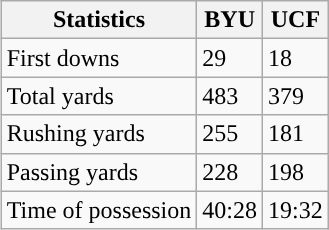<table class="wikitable" style="float: right;">
<tr>
<th>Statistics</th>
<th>BYU</th>
<th>UCF</th>
</tr>
<tr>
<td>First downs</td>
<td>29</td>
<td>18</td>
</tr>
<tr>
<td>Total yards</td>
<td>483</td>
<td>379</td>
</tr>
<tr>
<td>Rushing yards</td>
<td>255</td>
<td>181</td>
</tr>
<tr>
<td>Passing yards</td>
<td>228</td>
<td>198</td>
</tr>
<tr>
<td>Time of possession</td>
<td>40:28</td>
<td>19:32</td>
</tr>
</table>
